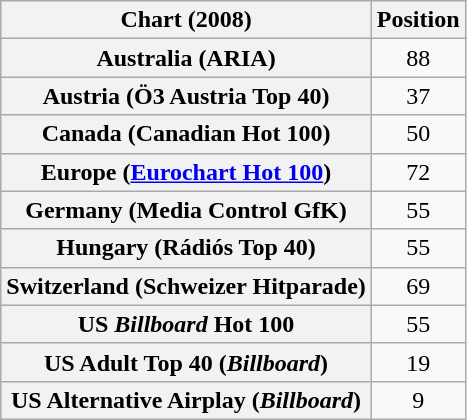<table class="wikitable sortable plainrowheaders" style="text-align:center">
<tr>
<th scope="col">Chart (2008)</th>
<th scope="col">Position</th>
</tr>
<tr>
<th scope="row">Australia (ARIA)</th>
<td>88</td>
</tr>
<tr>
<th scope="row">Austria (Ö3 Austria Top 40)</th>
<td>37</td>
</tr>
<tr>
<th scope="row">Canada (Canadian Hot 100)</th>
<td>50</td>
</tr>
<tr>
<th scope="row">Europe (<a href='#'>Eurochart Hot 100</a>)</th>
<td>72</td>
</tr>
<tr>
<th scope="row">Germany (Media Control GfK)</th>
<td>55</td>
</tr>
<tr>
<th scope="row">Hungary (Rádiós Top 40)</th>
<td>55</td>
</tr>
<tr>
<th scope="row">Switzerland (Schweizer Hitparade)</th>
<td>69</td>
</tr>
<tr>
<th scope="row">US <em>Billboard</em> Hot 100</th>
<td>55</td>
</tr>
<tr>
<th scope="row">US Adult Top 40 (<em>Billboard</em>)</th>
<td>19</td>
</tr>
<tr>
<th scope="row">US Alternative Airplay (<em>Billboard</em>)</th>
<td>9</td>
</tr>
</table>
